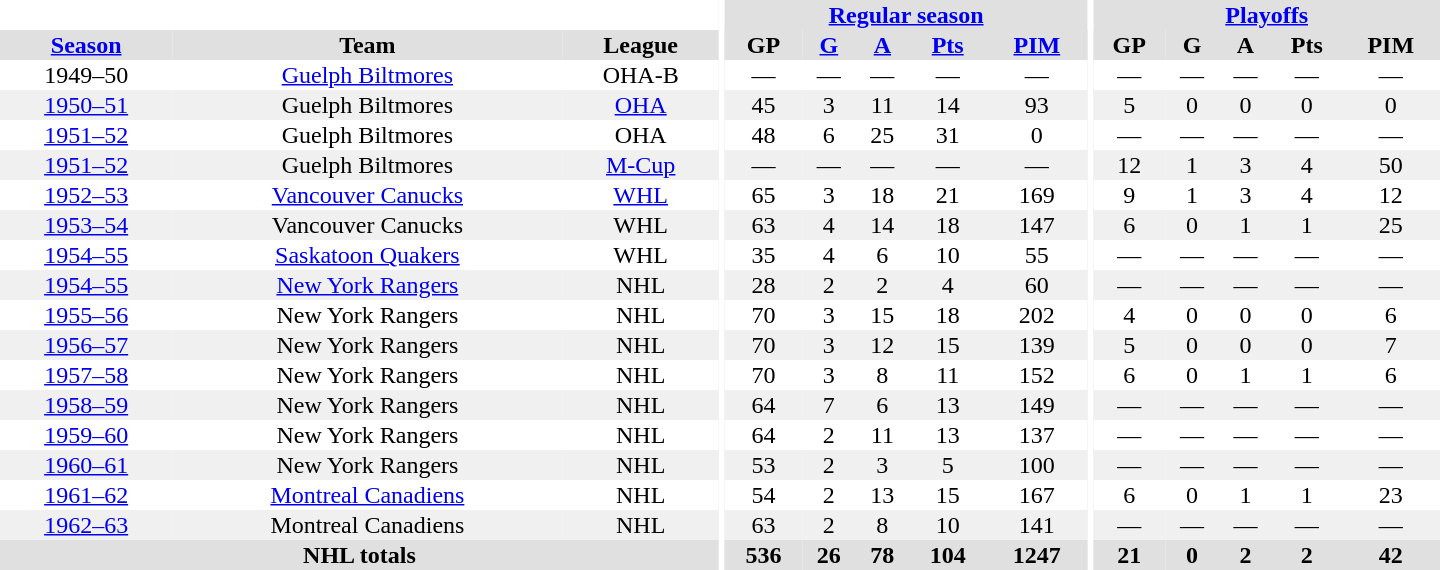<table border="0" cellpadding="1" cellspacing="0" style="text-align:center; width:60em">
<tr bgcolor="#e0e0e0">
<th colspan="3" bgcolor="#ffffff"></th>
<th rowspan="100" bgcolor="#ffffff"></th>
<th colspan="5"><a href='#'>Regular season</a></th>
<th rowspan="100" bgcolor="#ffffff"></th>
<th colspan="5"><a href='#'>Playoffs</a></th>
</tr>
<tr bgcolor="#e0e0e0">
<th><a href='#'>Season</a></th>
<th>Team</th>
<th>League</th>
<th>GP</th>
<th><a href='#'>G</a></th>
<th><a href='#'>A</a></th>
<th><a href='#'>Pts</a></th>
<th><a href='#'>PIM</a></th>
<th>GP</th>
<th>G</th>
<th>A</th>
<th>Pts</th>
<th>PIM</th>
</tr>
<tr>
<td>1949–50</td>
<td><a href='#'>Guelph Biltmores</a></td>
<td>OHA-B</td>
<td>—</td>
<td>—</td>
<td>—</td>
<td>—</td>
<td>—</td>
<td>—</td>
<td>—</td>
<td>—</td>
<td>—</td>
<td>—</td>
</tr>
<tr bgcolor=#f0f0f0>
<td><a href='#'>1950–51</a></td>
<td>Guelph Biltmores</td>
<td><a href='#'>OHA</a></td>
<td>45</td>
<td>3</td>
<td>11</td>
<td>14</td>
<td>93</td>
<td>5</td>
<td>0</td>
<td>0</td>
<td>0</td>
<td>0</td>
</tr>
<tr>
<td><a href='#'>1951–52</a></td>
<td>Guelph Biltmores</td>
<td>OHA</td>
<td>48</td>
<td>6</td>
<td>25</td>
<td>31</td>
<td>0</td>
<td>—</td>
<td>—</td>
<td>—</td>
<td>—</td>
<td>—</td>
</tr>
<tr bgcolor=#f0f0f0>
<td><a href='#'>1951–52</a></td>
<td>Guelph Biltmores</td>
<td><a href='#'>M-Cup</a></td>
<td>—</td>
<td>—</td>
<td>—</td>
<td>—</td>
<td>—</td>
<td>12</td>
<td>1</td>
<td>3</td>
<td>4</td>
<td>50</td>
</tr>
<tr>
<td><a href='#'>1952–53</a></td>
<td><a href='#'>Vancouver Canucks</a></td>
<td><a href='#'>WHL</a></td>
<td>65</td>
<td>3</td>
<td>18</td>
<td>21</td>
<td>169</td>
<td>9</td>
<td>1</td>
<td>3</td>
<td>4</td>
<td>12</td>
</tr>
<tr bgcolor=#f0f0f0>
<td><a href='#'>1953–54</a></td>
<td>Vancouver Canucks</td>
<td>WHL</td>
<td>63</td>
<td>4</td>
<td>14</td>
<td>18</td>
<td>147</td>
<td>6</td>
<td>0</td>
<td>1</td>
<td>1</td>
<td>25</td>
</tr>
<tr>
<td><a href='#'>1954–55</a></td>
<td><a href='#'>Saskatoon Quakers</a></td>
<td>WHL</td>
<td>35</td>
<td>4</td>
<td>6</td>
<td>10</td>
<td>55</td>
<td>—</td>
<td>—</td>
<td>—</td>
<td>—</td>
<td>—</td>
</tr>
<tr bgcolor=#f0f0f0>
<td><a href='#'>1954–55</a></td>
<td><a href='#'>New York Rangers</a></td>
<td>NHL</td>
<td>28</td>
<td>2</td>
<td>2</td>
<td>4</td>
<td>60</td>
<td>—</td>
<td>—</td>
<td>—</td>
<td>—</td>
<td>—</td>
</tr>
<tr>
<td><a href='#'>1955–56</a></td>
<td>New York Rangers</td>
<td>NHL</td>
<td>70</td>
<td>3</td>
<td>15</td>
<td>18</td>
<td>202</td>
<td>4</td>
<td>0</td>
<td>0</td>
<td>0</td>
<td>6</td>
</tr>
<tr bgcolor=#f0f0f0>
<td><a href='#'>1956–57</a></td>
<td>New York Rangers</td>
<td>NHL</td>
<td>70</td>
<td>3</td>
<td>12</td>
<td>15</td>
<td>139</td>
<td>5</td>
<td>0</td>
<td>0</td>
<td>0</td>
<td>7</td>
</tr>
<tr>
<td><a href='#'>1957–58</a></td>
<td>New York Rangers</td>
<td>NHL</td>
<td>70</td>
<td>3</td>
<td>8</td>
<td>11</td>
<td>152</td>
<td>6</td>
<td>0</td>
<td>1</td>
<td>1</td>
<td>6</td>
</tr>
<tr bgcolor=#f0f0f0>
<td><a href='#'>1958–59</a></td>
<td>New York Rangers</td>
<td>NHL</td>
<td>64</td>
<td>7</td>
<td>6</td>
<td>13</td>
<td>149</td>
<td>—</td>
<td>—</td>
<td>—</td>
<td>—</td>
<td>—</td>
</tr>
<tr>
<td><a href='#'>1959–60</a></td>
<td>New York Rangers</td>
<td>NHL</td>
<td>64</td>
<td>2</td>
<td>11</td>
<td>13</td>
<td>137</td>
<td>—</td>
<td>—</td>
<td>—</td>
<td>—</td>
<td>—</td>
</tr>
<tr bgcolor=#f0f0f0>
<td><a href='#'>1960–61</a></td>
<td>New York Rangers</td>
<td>NHL</td>
<td>53</td>
<td>2</td>
<td>3</td>
<td>5</td>
<td>100</td>
<td>—</td>
<td>—</td>
<td>—</td>
<td>—</td>
<td>—</td>
</tr>
<tr>
<td><a href='#'>1961–62</a></td>
<td><a href='#'>Montreal Canadiens</a></td>
<td>NHL</td>
<td>54</td>
<td>2</td>
<td>13</td>
<td>15</td>
<td>167</td>
<td>6</td>
<td>0</td>
<td>1</td>
<td>1</td>
<td>23</td>
</tr>
<tr bgcolor=#f0f0f0>
<td><a href='#'>1962–63</a></td>
<td>Montreal Canadiens</td>
<td>NHL</td>
<td>63</td>
<td>2</td>
<td>8</td>
<td>10</td>
<td>141</td>
<td>—</td>
<td>—</td>
<td>—</td>
<td>—</td>
<td>—</td>
</tr>
<tr bgcolor="#e0e0e0">
<th colspan="3">NHL totals</th>
<th>536</th>
<th>26</th>
<th>78</th>
<th>104</th>
<th>1247</th>
<th>21</th>
<th>0</th>
<th>2</th>
<th>2</th>
<th>42</th>
</tr>
</table>
